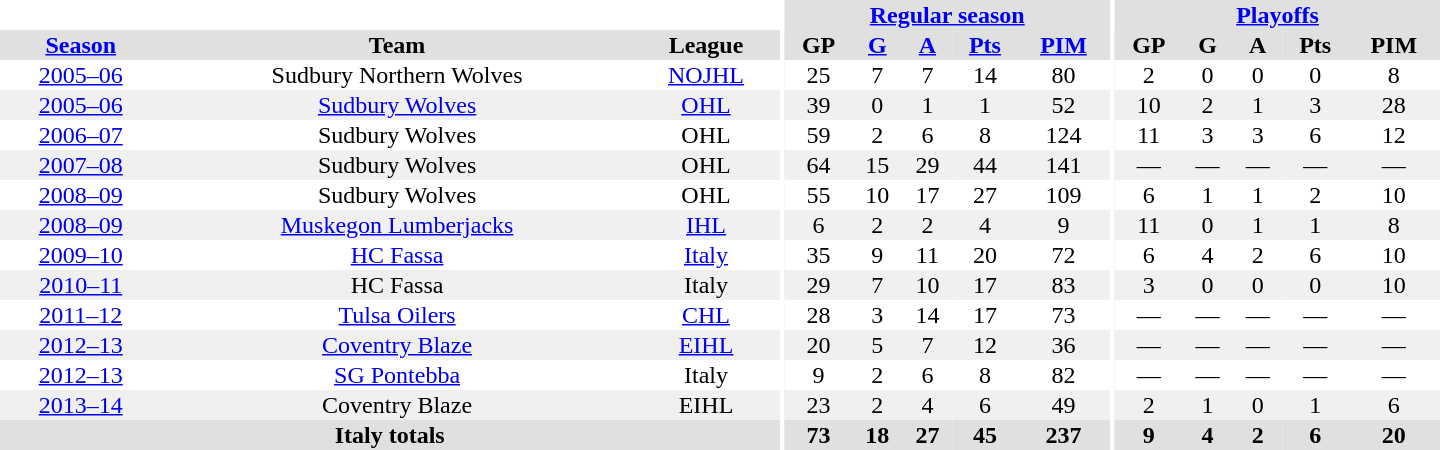<table border="0" cellpadding="1" cellspacing="0" style="text-align:center; width:60em">
<tr bgcolor="#e0e0e0">
<th colspan="3" bgcolor="#ffffff"></th>
<th rowspan="99" bgcolor="#ffffff"></th>
<th colspan="5"><a href='#'>Regular season</a></th>
<th rowspan="99" bgcolor="#ffffff"></th>
<th colspan="5"><a href='#'>Playoffs</a></th>
</tr>
<tr bgcolor="#e0e0e0">
<th><a href='#'>Season</a></th>
<th>Team</th>
<th>League</th>
<th>GP</th>
<th><a href='#'>G</a></th>
<th><a href='#'>A</a></th>
<th><a href='#'>Pts</a></th>
<th><a href='#'>PIM</a></th>
<th>GP</th>
<th>G</th>
<th>A</th>
<th>Pts</th>
<th>PIM</th>
</tr>
<tr>
<td><a href='#'>2005–06</a></td>
<td>Sudbury Northern Wolves</td>
<td><a href='#'>NOJHL</a></td>
<td>25</td>
<td>7</td>
<td>7</td>
<td>14</td>
<td>80</td>
<td>2</td>
<td>0</td>
<td>0</td>
<td>0</td>
<td>8</td>
</tr>
<tr bgcolor="#f0f0f0">
<td><a href='#'>2005–06</a></td>
<td><a href='#'>Sudbury Wolves</a></td>
<td><a href='#'>OHL</a></td>
<td>39</td>
<td>0</td>
<td>1</td>
<td>1</td>
<td>52</td>
<td>10</td>
<td>2</td>
<td>1</td>
<td>3</td>
<td>28</td>
</tr>
<tr>
<td><a href='#'>2006–07</a></td>
<td>Sudbury Wolves</td>
<td>OHL</td>
<td>59</td>
<td>2</td>
<td>6</td>
<td>8</td>
<td>124</td>
<td>11</td>
<td>3</td>
<td>3</td>
<td>6</td>
<td>12</td>
</tr>
<tr bgcolor="#f0f0f0">
<td><a href='#'>2007–08</a></td>
<td>Sudbury Wolves</td>
<td>OHL</td>
<td>64</td>
<td>15</td>
<td>29</td>
<td>44</td>
<td>141</td>
<td>—</td>
<td>—</td>
<td>—</td>
<td>—</td>
<td>—</td>
</tr>
<tr>
<td><a href='#'>2008–09</a></td>
<td>Sudbury Wolves</td>
<td>OHL</td>
<td>55</td>
<td>10</td>
<td>17</td>
<td>27</td>
<td>109</td>
<td>6</td>
<td>1</td>
<td>1</td>
<td>2</td>
<td>10</td>
</tr>
<tr bgcolor="#f0f0f0">
<td><a href='#'>2008–09</a></td>
<td><a href='#'>Muskegon Lumberjacks</a></td>
<td><a href='#'>IHL</a></td>
<td>6</td>
<td>2</td>
<td>2</td>
<td>4</td>
<td>9</td>
<td>11</td>
<td>0</td>
<td>1</td>
<td>1</td>
<td>8</td>
</tr>
<tr>
<td><a href='#'>2009–10</a></td>
<td><a href='#'>HC Fassa</a></td>
<td><a href='#'>Italy</a></td>
<td>35</td>
<td>9</td>
<td>11</td>
<td>20</td>
<td>72</td>
<td>6</td>
<td>4</td>
<td>2</td>
<td>6</td>
<td>10</td>
</tr>
<tr bgcolor="#f0f0f0">
<td><a href='#'>2010–11</a></td>
<td>HC Fassa</td>
<td>Italy</td>
<td>29</td>
<td>7</td>
<td>10</td>
<td>17</td>
<td>83</td>
<td>3</td>
<td>0</td>
<td>0</td>
<td>0</td>
<td>10</td>
</tr>
<tr>
<td><a href='#'>2011–12</a></td>
<td><a href='#'>Tulsa Oilers</a></td>
<td><a href='#'>CHL</a></td>
<td>28</td>
<td>3</td>
<td>14</td>
<td>17</td>
<td>73</td>
<td>—</td>
<td>—</td>
<td>—</td>
<td>—</td>
<td>—</td>
</tr>
<tr bgcolor="#f0f0f0">
<td><a href='#'>2012–13</a></td>
<td><a href='#'>Coventry Blaze</a></td>
<td><a href='#'>EIHL</a></td>
<td>20</td>
<td>5</td>
<td>7</td>
<td>12</td>
<td>36</td>
<td>—</td>
<td>—</td>
<td>—</td>
<td>—</td>
<td>—</td>
</tr>
<tr>
<td><a href='#'>2012–13</a></td>
<td><a href='#'>SG Pontebba</a></td>
<td>Italy</td>
<td>9</td>
<td>2</td>
<td>6</td>
<td>8</td>
<td>82</td>
<td>—</td>
<td>—</td>
<td>—</td>
<td>—</td>
<td>—</td>
</tr>
<tr bgcolor="#f0f0f0">
<td><a href='#'>2013–14</a></td>
<td>Coventry Blaze</td>
<td>EIHL</td>
<td>23</td>
<td>2</td>
<td>4</td>
<td>6</td>
<td>49</td>
<td>2</td>
<td>1</td>
<td>0</td>
<td>1</td>
<td>6</td>
</tr>
<tr>
</tr>
<tr ALIGN="center" bgcolor="#e0e0e0">
<th colspan="3">Italy totals</th>
<th ALIGN="center">73</th>
<th ALIGN="center">18</th>
<th ALIGN="center">27</th>
<th ALIGN="center">45</th>
<th ALIGN="center">237</th>
<th ALIGN="center">9</th>
<th ALIGN="center">4</th>
<th ALIGN="center">2</th>
<th ALIGN="center">6</th>
<th ALIGN="center">20</th>
</tr>
</table>
